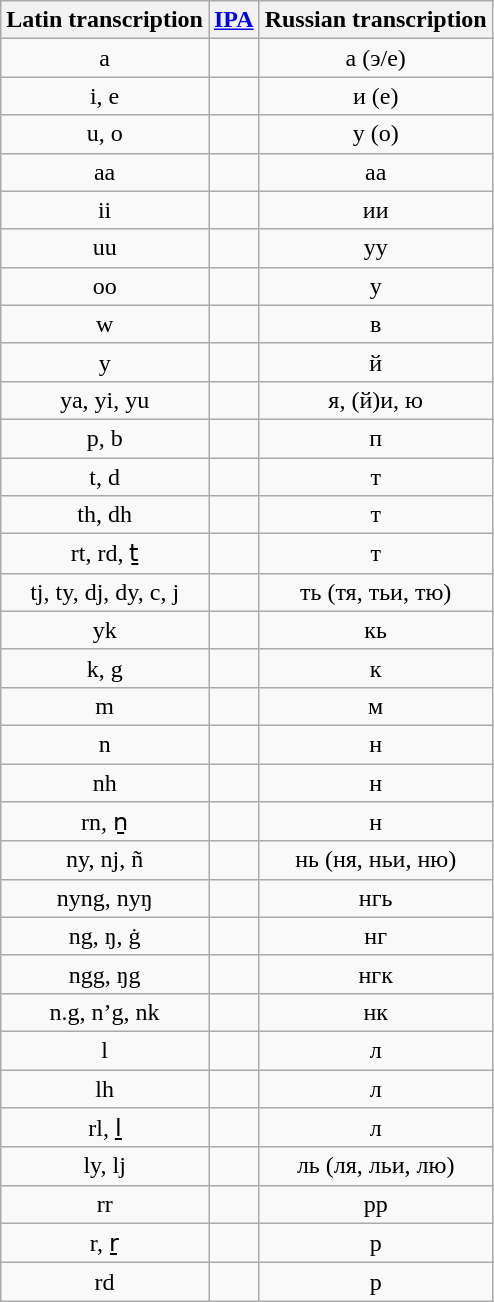<table class="wikitable" style="text-align:center">
<tr>
<th>Latin transcription</th>
<th><a href='#'>IPA</a></th>
<th>Russian transcription</th>
</tr>
<tr>
<td>a</td>
<td></td>
<td>а (э/е)</td>
</tr>
<tr>
<td>i, e</td>
<td></td>
<td>и (е)</td>
</tr>
<tr>
<td>u, o</td>
<td></td>
<td>у (о)</td>
</tr>
<tr>
<td>aa</td>
<td></td>
<td>аа</td>
</tr>
<tr>
<td>ii</td>
<td></td>
<td>ии</td>
</tr>
<tr>
<td>uu</td>
<td></td>
<td>уу</td>
</tr>
<tr>
<td>oo</td>
<td></td>
<td>у</td>
</tr>
<tr>
<td>w</td>
<td></td>
<td>в</td>
</tr>
<tr>
<td>y</td>
<td></td>
<td>й</td>
</tr>
<tr>
<td>ya, yi, yu</td>
<td></td>
<td>я, (й)и, ю</td>
</tr>
<tr>
<td>p, b</td>
<td></td>
<td>п</td>
</tr>
<tr>
<td>t, d</td>
<td></td>
<td>т</td>
</tr>
<tr>
<td>th, dh</td>
<td></td>
<td>т</td>
</tr>
<tr>
<td>rt, rd, ṯ</td>
<td></td>
<td>т</td>
</tr>
<tr>
<td>tj, ty, dj, dy, c, j</td>
<td></td>
<td>ть (тя, тьи, тю)</td>
</tr>
<tr>
<td>yk</td>
<td></td>
<td>кь</td>
</tr>
<tr>
<td>k, g</td>
<td></td>
<td>к</td>
</tr>
<tr>
<td>m</td>
<td></td>
<td>м</td>
</tr>
<tr>
<td>n</td>
<td></td>
<td>н</td>
</tr>
<tr>
<td>nh</td>
<td></td>
<td>н</td>
</tr>
<tr>
<td>rn, ṉ</td>
<td></td>
<td>н</td>
</tr>
<tr>
<td>ny, nj, ñ</td>
<td></td>
<td>нь (ня, ньи, ню)</td>
</tr>
<tr>
<td>nyng, nyŋ</td>
<td></td>
<td>нгь</td>
</tr>
<tr>
<td>ng, ŋ, ġ</td>
<td></td>
<td>нг</td>
</tr>
<tr>
<td>ngg, ŋg</td>
<td></td>
<td>нгк</td>
</tr>
<tr>
<td>n.g, n’g, nk</td>
<td></td>
<td>нк</td>
</tr>
<tr>
<td>l</td>
<td></td>
<td>л</td>
</tr>
<tr>
<td>lh</td>
<td></td>
<td>л</td>
</tr>
<tr>
<td>rl, ḻ</td>
<td></td>
<td>л</td>
</tr>
<tr>
<td>ly, lj</td>
<td></td>
<td>ль (ля, льи, лю)</td>
</tr>
<tr>
<td>rr</td>
<td></td>
<td>рр</td>
</tr>
<tr>
<td>r, ṟ</td>
<td></td>
<td>р</td>
</tr>
<tr>
<td>rd</td>
<td></td>
<td>р</td>
</tr>
</table>
